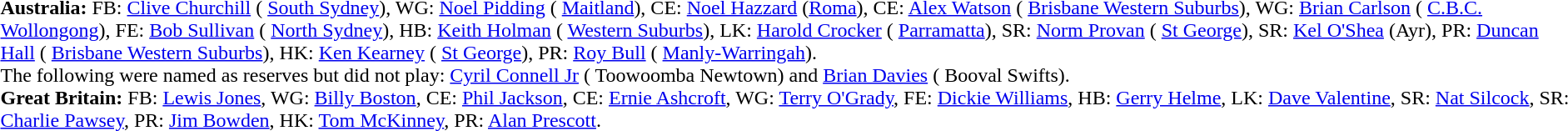<table width="100%" class="mw-collapsible mw-collapsed">
<tr>
<td valign="top" width="50%"><br><strong>Australia:</strong> FB: <a href='#'>Clive Churchill</a> ( <a href='#'>South Sydney</a>), WG: <a href='#'>Noel Pidding</a> ( <a href='#'>Maitland</a>), CE: <a href='#'>Noel Hazzard</a> (<a href='#'>Roma</a>), CE: <a href='#'>Alex Watson</a> ( <a href='#'>Brisbane Western Suburbs</a>), WG: <a href='#'>Brian Carlson</a> ( <a href='#'>C.B.C. Wollongong</a>), FE: <a href='#'>Bob Sullivan</a> ( <a href='#'>North Sydney</a>), HB: <a href='#'>Keith Holman</a> ( <a href='#'>Western Suburbs</a>), LK: <a href='#'>Harold Crocker</a> ( <a href='#'>Parramatta</a>), SR: <a href='#'>Norm Provan</a> ( <a href='#'>St George</a>), SR: <a href='#'>Kel O'Shea</a> (Ayr), PR: <a href='#'>Duncan Hall</a> ( <a href='#'>Brisbane Western Suburbs</a>), HK: <a href='#'>Ken Kearney</a> ( <a href='#'>St George</a>), PR: <a href='#'>Roy Bull</a> ( <a href='#'>Manly-Warringah</a>).<br> 
The following were named as reserves but did not play:  <a href='#'>Cyril Connell Jr</a> ( Toowoomba Newtown) and <a href='#'>Brian Davies</a> ( Booval Swifts).<br> 
<strong>Great Britain:</strong> FB: <a href='#'>Lewis Jones</a>, WG: <a href='#'>Billy Boston</a>, CE: <a href='#'>Phil Jackson</a>, CE: <a href='#'>Ernie Ashcroft</a>, WG: <a href='#'>Terry O'Grady</a>, FE: <a href='#'>Dickie Williams</a>, HB: <a href='#'>Gerry Helme</a>, LK: <a href='#'>Dave Valentine</a>, SR: <a href='#'>Nat Silcock</a>, SR: <a href='#'>Charlie Pawsey</a>, PR: <a href='#'>Jim Bowden</a>, HK: <a href='#'>Tom McKinney</a>, PR: <a href='#'>Alan Prescott</a>.<br></td>
</tr>
</table>
